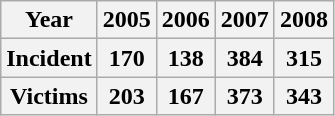<table class="wikitable">
<tr>
<th>Year</th>
<th>2005</th>
<th>2006</th>
<th>2007</th>
<th>2008</th>
</tr>
<tr>
<th>Incident</th>
<th>170</th>
<th>138</th>
<th>384</th>
<th>315</th>
</tr>
<tr>
<th>Victims</th>
<th>203</th>
<th>167</th>
<th>373</th>
<th>343</th>
</tr>
</table>
